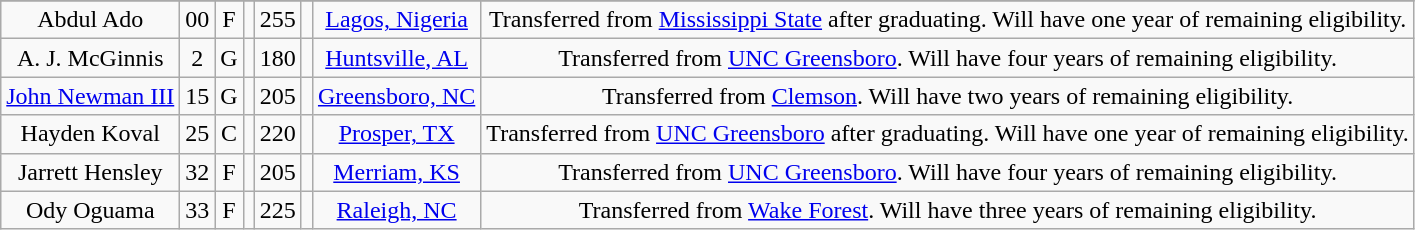<table class="wikitable sortable sortable" style="text-align: center">
<tr align=center>
</tr>
<tr>
<td>Abdul Ado</td>
<td>00</td>
<td>F</td>
<td></td>
<td>255</td>
<td></td>
<td><a href='#'>Lagos, Nigeria</a></td>
<td>Transferred from <a href='#'>Mississippi State</a> after graduating. Will have one year of remaining eligibility.</td>
</tr>
<tr>
<td>A. J. McGinnis</td>
<td>2</td>
<td>G</td>
<td></td>
<td>180</td>
<td></td>
<td><a href='#'>Huntsville, AL</a></td>
<td>Transferred from <a href='#'>UNC Greensboro</a>. Will have four years of remaining eligibility.</td>
</tr>
<tr>
<td><a href='#'>John Newman III</a></td>
<td>15</td>
<td>G</td>
<td></td>
<td>205</td>
<td></td>
<td><a href='#'>Greensboro, NC</a></td>
<td>Transferred from <a href='#'>Clemson</a>. Will have two years of remaining eligibility.</td>
</tr>
<tr>
<td>Hayden Koval</td>
<td>25</td>
<td>C</td>
<td></td>
<td>220</td>
<td></td>
<td><a href='#'>Prosper, TX</a></td>
<td>Transferred from <a href='#'>UNC Greensboro</a> after graduating. Will have one year of remaining eligibility.</td>
</tr>
<tr>
<td>Jarrett Hensley</td>
<td>32</td>
<td>F</td>
<td></td>
<td>205</td>
<td></td>
<td><a href='#'>Merriam, KS</a></td>
<td>Transferred from <a href='#'>UNC Greensboro</a>. Will have four years of remaining eligibility.</td>
</tr>
<tr>
<td>Ody Oguama</td>
<td>33</td>
<td>F</td>
<td></td>
<td>225</td>
<td></td>
<td><a href='#'>Raleigh, NC</a></td>
<td>Transferred from <a href='#'>Wake Forest</a>. Will have three years of remaining eligibility.</td>
</tr>
</table>
